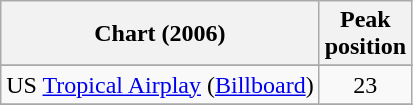<table class="wikitable">
<tr>
<th align="left">Chart (2006)</th>
<th align="left">Peak<br>position</th>
</tr>
<tr>
</tr>
<tr>
</tr>
<tr>
<td align="left">US <a href='#'>Tropical Airplay</a> (<a href='#'>Billboard</a>)</td>
<td align="center">23</td>
</tr>
<tr>
</tr>
</table>
